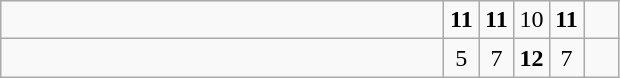<table class="wikitable">
<tr>
<td style="width:18em"><strong></strong></td>
<td align=center style="width:1em"><strong>11</strong></td>
<td align=center style="width:1em"><strong>11</strong></td>
<td align=center style="width:1em">10</td>
<td align=center style="width:1em"><strong>11</strong></td>
<td align=center style="width:1em"></td>
</tr>
<tr>
<td style="width:18em"></td>
<td align=center style="width:1em">5</td>
<td align=center style="width:1em">7</td>
<td align=center style="width:1em"><strong>12</strong></td>
<td align=center style="width:1em">7</td>
<td align=center style="width:1em"></td>
</tr>
</table>
